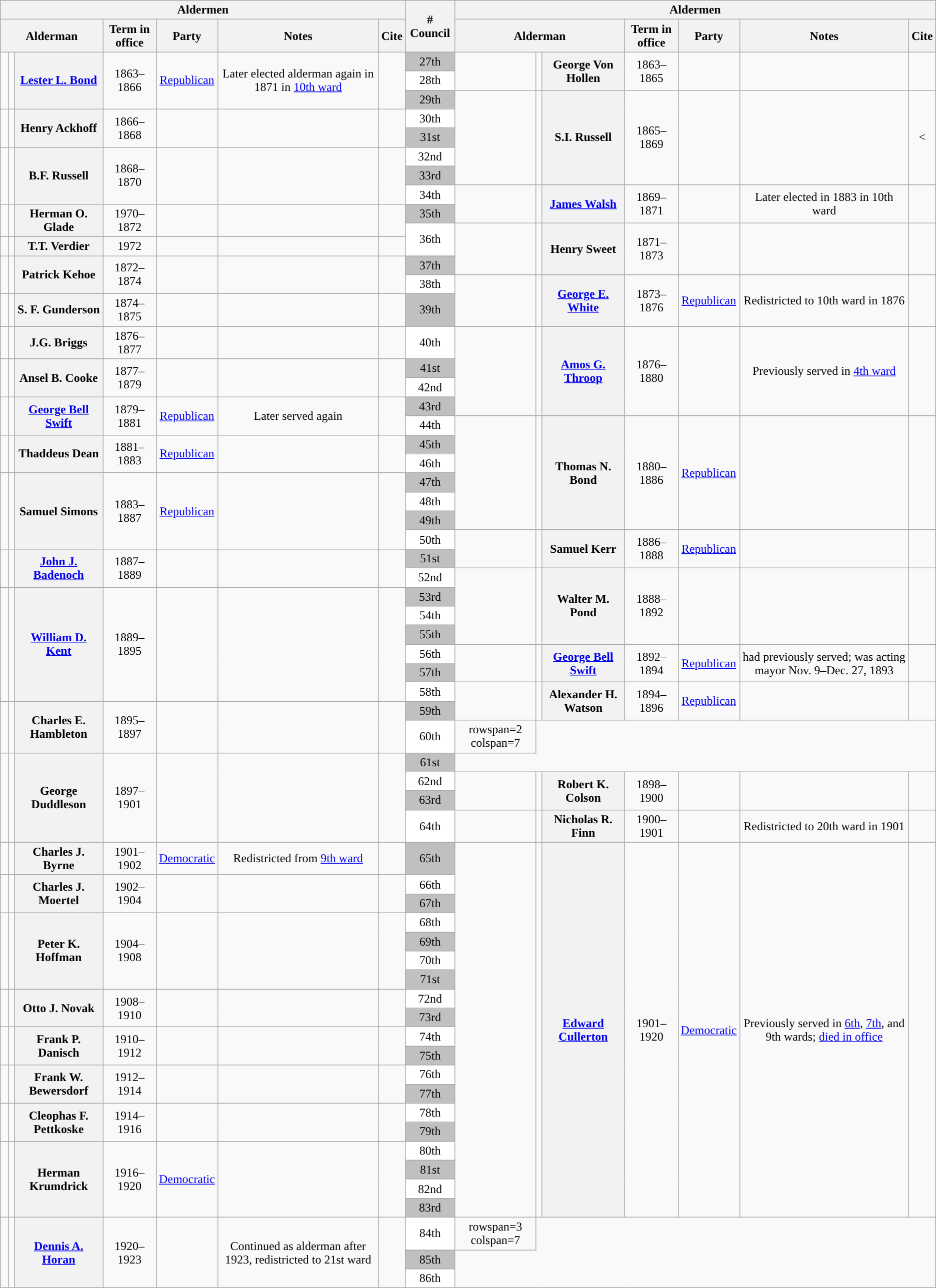<table class="wikitable" style="text-align:center;">
<tr>
<th scope="col" colspan="7">Aldermen</th>
<th rowspan=2 scope=col># Council</th>
<th scope="col" colspan="7">Aldermen</th>
</tr>
<tr>
<th scope="col" colspan="3">Alderman</th>
<th scope="col">Term in office</th>
<th scope="col">Party</th>
<th scope="col">Notes</th>
<th scope="col">Cite</th>
<th scope="col" colspan="3">Alderman</th>
<th scope="col">Term in office</th>
<th scope="col">Party</th>
<th scope="col">Notes</th>
<th scope="col">Cite</th>
</tr>
<tr>
<td rowspan=3> </td>
<td rowspan=3></td>
<th rowspan=3 scope="row"><a href='#'>Lester L. Bond</a></th>
<td rowspan=3>1863–1866</td>
<td rowspan=3><a href='#'>Republican</a></td>
<td rowspan=3>Later elected alderman again in 1871 in <a href='#'>10th ward</a></td>
<td rowspan=3></td>
<td style= "background-color:#C0C0C0">27th</td>
<td rowspan=2></td>
<td rowspan=2></td>
<th rowspan=2 scope="row">George Von Hollen</th>
<td rowspan=2>1863–1865</td>
<td rowspan=2></td>
<td rowspan=2></td>
<td rowspan=2></td>
</tr>
<tr>
<td style= "background-color:#FFFFFF">28th</td>
</tr>
<tr>
<td style= "background-color:#C0C0C0">29th</td>
<td rowspan=5></td>
<td rowspan=5></td>
<th rowspan=5 scope="row">S.I. Russell</th>
<td rowspan=5>1865–1869</td>
<td rowspan=5></td>
<td rowspan=5></td>
<td rowspan=5><</td>
</tr>
<tr>
<td rowspan=2></td>
<td rowspan=2></td>
<th rowspan=2 scope="row">Henry Ackhoff</th>
<td rowspan=2>1866–1868</td>
<td rowspan=2></td>
<td rowspan=2></td>
<td rowspan=2></td>
<td style= "background-color:#FFFFFF">30th</td>
</tr>
<tr>
<td style= "background-color:#C0C0C0">31st</td>
</tr>
<tr>
<td rowspan=3></td>
<td rowspan=3></td>
<th rowspan=3 scope="row">B.F. Russell</th>
<td rowspan=3>1868–1870</td>
<td rowspan=3></td>
<td rowspan=3></td>
<td rowspan=3></td>
<td style= "background-color:#FFFFFF">32nd</td>
</tr>
<tr>
<td style= "background-color:#C0C0C0">33rd</td>
</tr>
<tr>
<td style= "background-color:#FFFFFF">34th</td>
<td rowspan=2></td>
<td rowspan=2></td>
<th rowspan=2 scope="row"><a href='#'>James Walsh</a></th>
<td rowspan=2>1869–1871</td>
<td rowspan=2></td>
<td rowspan=2>Later elected in 1883 in 10th ward</td>
<td rowspan=2></td>
</tr>
<tr>
<td rowspan=2></td>
<td rowspan=2></td>
<th rowspan=2 scope="row">Herman O. Glade</th>
<td rowspan=2>1970–1872</td>
<td rowspan=2></td>
<td rowspan=2></td>
<td rowspan=2></td>
<td style= "background-color:#C0C0C0">35th</td>
</tr>
<tr>
<td rowspan=2 style= "background-color:#FFFFFF">36th</td>
<td rowspan=3></td>
<td rowspan=3></td>
<th rowspan=3 scope="row">Henry Sweet</th>
<td rowspan=3>1871–1873</td>
<td rowspan=3></td>
<td rowspan=3></td>
<td rowspan=3></td>
</tr>
<tr>
<td></td>
<td></td>
<th scope="row">T.T. Verdier</th>
<td>1972</td>
<td></td>
<td></td>
<td></td>
</tr>
<tr>
<td rowspan=2></td>
<td rowspan=2></td>
<th rowspan=2 scope="row">Patrick Kehoe</th>
<td rowspan=2>1872–1874</td>
<td rowspan=2></td>
<td rowspan=2></td>
<td rowspan=2></td>
<td style= "background-color:#C0C0C0">37th</td>
</tr>
<tr>
<td style= "background-color:#FFFFFF">38th</td>
<td rowspan=2> </td>
<td rowspan=2></td>
<th rowspan=2 scope="row"><a href='#'>George E. White</a></th>
<td rowspan=2>1873–1876</td>
<td rowspan=2><a href='#'>Republican</a></td>
<td rowspan=2>Redistricted to 10th ward in 1876</td>
<td rowspan=2></td>
</tr>
<tr>
<td></td>
<td></td>
<th scope="row">S. F. Gunderson</th>
<td>1874–1875</td>
<td></td>
<td></td>
<td></td>
<td style= "background-color:#C0C0C0">39th</td>
</tr>
<tr>
<td></td>
<td></td>
<th scope="row">J.G. Briggs</th>
<td>1876–1877</td>
<td></td>
<td></td>
<td></td>
<td style= "background-color:#FFFFFF">40th</td>
<td rowspan=4></td>
<td rowspan=4></td>
<th rowspan=4 scope="row"><a href='#'>Amos G. Throop</a></th>
<td rowspan=4>1876–1880</td>
<td rowspan=4></td>
<td rowspan=4>Previously served in <a href='#'>4th ward</a></td>
<td rowspan=4></td>
</tr>
<tr>
<td rowspan=2></td>
<td rowspan=2></td>
<th rowspan=2 scope="row">Ansel B. Cooke</th>
<td rowspan=2>1877–1879</td>
<td rowspan=2></td>
<td rowspan=2></td>
<td rowspan=2></td>
<td style= "background-color:#C0C0C0">41st</td>
</tr>
<tr>
<td style= "background-color:#FFFFFF">42nd</td>
</tr>
<tr>
<td rowspan=2> </td>
<td rowspan=2></td>
<th rowspan=2 scope="row"><a href='#'>George Bell Swift</a></th>
<td rowspan=2>1879–1881</td>
<td rowspan=2><a href='#'>Republican</a></td>
<td rowspan=2>Later served again</td>
<td rowspan=2></td>
<td style= "background-color:#C0C0C0">43rd</td>
</tr>
<tr>
<td style= "background-color:#FFFFFF">44th</td>
<td rowspan=6> </td>
<td rowspan=6></td>
<th rowspan=6 scope="row">Thomas N. Bond</th>
<td rowspan=6>1880–1886</td>
<td rowspan=6><a href='#'>Republican</a></td>
<td rowspan=6></td>
<td rowspan=6></td>
</tr>
<tr>
<td rowspan=2> </td>
<td rowspan=2></td>
<th rowspan=2 scope="row">Thaddeus Dean</th>
<td rowspan=2>1881–1883</td>
<td rowspan=2><a href='#'>Republican</a></td>
<td rowspan=2></td>
<td rowspan=2></td>
<td style= "background-color:#C0C0C0">45th</td>
</tr>
<tr>
<td style= "background-color:#FFFFFF">46th</td>
</tr>
<tr>
<td rowspan=4> </td>
<td rowspan=4></td>
<th rowspan=4 scope="row">Samuel Simons</th>
<td rowspan=4>1883–1887</td>
<td rowspan=4><a href='#'>Republican</a></td>
<td rowspan=4></td>
<td rowspan=4></td>
<td style= "background-color:#C0C0C0">47th</td>
</tr>
<tr>
<td style= "background-color:#FFFFFF">48th</td>
</tr>
<tr>
<td style= "background-color:#C0C0C0">49th</td>
</tr>
<tr>
<td style= "background-color:#FFFFFF">50th</td>
<td rowspan=2> </td>
<td rowspan=2></td>
<th rowspan=2 scope="row">Samuel Kerr</th>
<td rowspan=2>1886–1888</td>
<td rowspan=2><a href='#'>Republican</a></td>
<td rowspan=2></td>
<td rowspan=2></td>
</tr>
<tr>
<td rowspan=2></td>
<td rowspan=2></td>
<th rowspan=2 scope="row"><a href='#'>John J. Badenoch</a></th>
<td rowspan=2>1887–1889</td>
<td rowspan=2></td>
<td rowspan=2></td>
<td rowspan=2></td>
<td style= "background-color:#C0C0C0">51st</td>
</tr>
<tr>
<td style= "background-color:#FFFFFF">52nd</td>
<td rowspan=4></td>
<td rowspan=4></td>
<th rowspan=4 scope="row">Walter M. Pond</th>
<td rowspan=4>1888–1892</td>
<td rowspan=4></td>
<td rowspan=4></td>
<td rowspan=4></td>
</tr>
<tr>
<td rowspan=6></td>
<td rowspan=6></td>
<th rowspan=6 scope="row"><a href='#'>William D. Kent</a></th>
<td rowspan=6>1889–1895</td>
<td rowspan=6></td>
<td rowspan=6></td>
<td rowspan=6></td>
<td style= "background-color:#C0C0C0">53rd</td>
</tr>
<tr>
<td style= "background-color:#FFFFFF">54th</td>
</tr>
<tr>
<td style= "background-color:#C0C0C0">55th</td>
</tr>
<tr>
<td style= "background-color:#FFFFFF">56th</td>
<td rowspan=2> </td>
<td rowspan=2></td>
<th rowspan=2 scope="row"><a href='#'>George Bell Swift</a></th>
<td rowspan=2>1892–1894</td>
<td rowspan=2><a href='#'>Republican</a></td>
<td rowspan=2>had previously served; was acting mayor Nov. 9–Dec. 27, 1893</td>
<td rowspan=2></td>
</tr>
<tr>
<td style= "background-color:#C0C0C0">57th</td>
</tr>
<tr>
<td style= "background-color:#FFFFFF">58th</td>
<td rowspan=2> </td>
<td rowspan=2></td>
<th rowspan=2 scope="row">Alexander H. Watson</th>
<td rowspan=2>1894–1896</td>
<td rowspan=2><a href='#'>Republican</a></td>
<td rowspan=2></td>
<td rowspan=2></td>
</tr>
<tr>
<td rowspan=2></td>
<td rowspan=2></td>
<th rowspan=2 scope="row">Charles E. Hambleton</th>
<td rowspan=2>1895–1897</td>
<td rowspan=2></td>
<td rowspan=2></td>
<td rowspan=2></td>
<td style= "background-color:#C0C0C0">59th</td>
</tr>
<tr>
<td style= "background-color:#FFFFFF">60th</td>
<td>rowspan=2 colspan=7 </td>
</tr>
<tr>
<td rowspan=4></td>
<td rowspan=4></td>
<th rowspan=4 scope="row">George Duddleson</th>
<td rowspan=4>1897–1901</td>
<td rowspan=4></td>
<td rowspan=4></td>
<td rowspan=4></td>
<td style= "background-color:#C0C0C0">61st</td>
</tr>
<tr>
<td style= "background-color:#FFFFFF">62nd</td>
<td rowspan=2></td>
<td rowspan=2></td>
<th rowspan=2 scope="row">Robert K. Colson</th>
<td rowspan=2>1898–1900</td>
<td rowspan=2></td>
<td rowspan=2></td>
<td rowspan=2></td>
</tr>
<tr>
<td style= "background-color:#C0C0C0">63rd</td>
</tr>
<tr>
<td style= "background-color:#FFFFFF">64th</td>
<td></td>
<td></td>
<th scope="row">Nicholas R. Finn</th>
<td>1900–1901</td>
<td></td>
<td>Redistricted to 20th ward in 1901</td>
<td></td>
</tr>
<tr>
<td> </td>
<td></td>
<th scope="row">Charles J. Byrne</th>
<td>1901–1902</td>
<td><a href='#'>Democratic</a></td>
<td>Redistricted from <a href='#'>9th ward</a></td>
<td></td>
<td style= "background-color:#C0C0C0">65th</td>
<td rowspan=19> </td>
<td rowspan=19></td>
<th rowspan=19 scope="row"><a href='#'>Edward Cullerton</a></th>
<td rowspan=19>1901–1920</td>
<td rowspan=19><a href='#'>Democratic</a></td>
<td rowspan=19>Previously served in <a href='#'>6th</a>, <a href='#'>7th</a>, and 9th wards; <a href='#'>died in office</a></td>
<td rowspan=19></td>
</tr>
<tr>
<td rowspan=2></td>
<td rowspan=2></td>
<th rowspan=2 scope="row">Charles J. Moertel</th>
<td rowspan=2>1902–1904</td>
<td rowspan=2></td>
<td rowspan=2></td>
<td rowspan=2></td>
<td style= "background-color:#FFFFFF">66th</td>
</tr>
<tr>
<td style= "background-color:#C0C0C0">67th</td>
</tr>
<tr>
<td rowspan=4></td>
<td rowspan=4></td>
<th rowspan=4 scope="row">Peter K. Hoffman</th>
<td rowspan=4>1904–1908</td>
<td rowspan=4></td>
<td rowspan=4></td>
<td rowspan=4></td>
<td style= "background-color:#FFFFFF">68th</td>
</tr>
<tr>
<td style= "background-color:#C0C0C0">69th</td>
</tr>
<tr>
<td style= "background-color:#FFFFFF">70th</td>
</tr>
<tr>
<td style= "background-color:#C0C0C0">71st</td>
</tr>
<tr>
<td rowspan=2></td>
<td rowspan=2></td>
<th rowspan=2 scope="row">Otto J. Novak</th>
<td rowspan=2>1908–1910</td>
<td rowspan=2></td>
<td rowspan=2></td>
<td rowspan=2></td>
<td style= "background-color:#FFFFFF">72nd</td>
</tr>
<tr>
<td style= "background-color:#C0C0C0">73rd</td>
</tr>
<tr>
<td rowspan=2></td>
<td rowspan=2></td>
<th rowspan=2 scope="row">Frank P. Danisch</th>
<td rowspan=2>1910–1912</td>
<td rowspan=2></td>
<td rowspan=2></td>
<td rowspan=2></td>
<td style= "background-color:#FFFFFF">74th</td>
</tr>
<tr>
<td style= "background-color:#C0C0C0">75th</td>
</tr>
<tr>
<td rowspan=2></td>
<td rowspan=2></td>
<th rowspan=2 scope="row">Frank W. Bewersdorf</th>
<td rowspan=2>1912–1914</td>
<td rowspan=2></td>
<td rowspan=2></td>
<td rowspan=2></td>
<td style= "background-color:#FFFFFF">76th</td>
</tr>
<tr>
<td style= "background-color:#C0C0C0">77th</td>
</tr>
<tr>
<td rowspan=2></td>
<td rowspan=2></td>
<th rowspan=2 scope="row">Cleophas F. Pettkoske</th>
<td rowspan=2>1914–1916</td>
<td rowspan=2></td>
<td rowspan=2></td>
<td rowspan=2></td>
<td style= "background-color:#FFFFFF">78th</td>
</tr>
<tr>
<td style= "background-color:#C0C0C0">79th</td>
</tr>
<tr>
<td rowspan=4> </td>
<td rowspan=4></td>
<th rowspan=4 scope="row">Herman Krumdrick</th>
<td rowspan=4>1916–1920</td>
<td rowspan=4><a href='#'>Democratic</a></td>
<td rowspan=4></td>
<td rowspan=4></td>
<td style= "background-color:#FFFFFF">80th</td>
</tr>
<tr>
<td style= "background-color:#C0C0C0">81st</td>
</tr>
<tr>
<td style= "background-color:#FFFFFF">82nd</td>
</tr>
<tr>
<td style= "background-color:#C0C0C0">83rd</td>
</tr>
<tr>
<td rowspan=3></td>
<td rowspan=3></td>
<th rowspan=3 scope="row"><a href='#'>Dennis A. Horan</a></th>
<td rowspan=3>1920–1923</td>
<td rowspan=3></td>
<td rowspan=3>Continued as alderman after 1923, redistricted to 21st ward</td>
<td rowspan=3></td>
<td style= "background-color:#FFFFFF">84th</td>
<td>rowspan=3 colspan=7 </td>
</tr>
<tr>
<td style= "background-color:#C0C0C0">85th</td>
</tr>
<tr>
<td style= "background-color:#FFFFFF">86th</td>
</tr>
</table>
